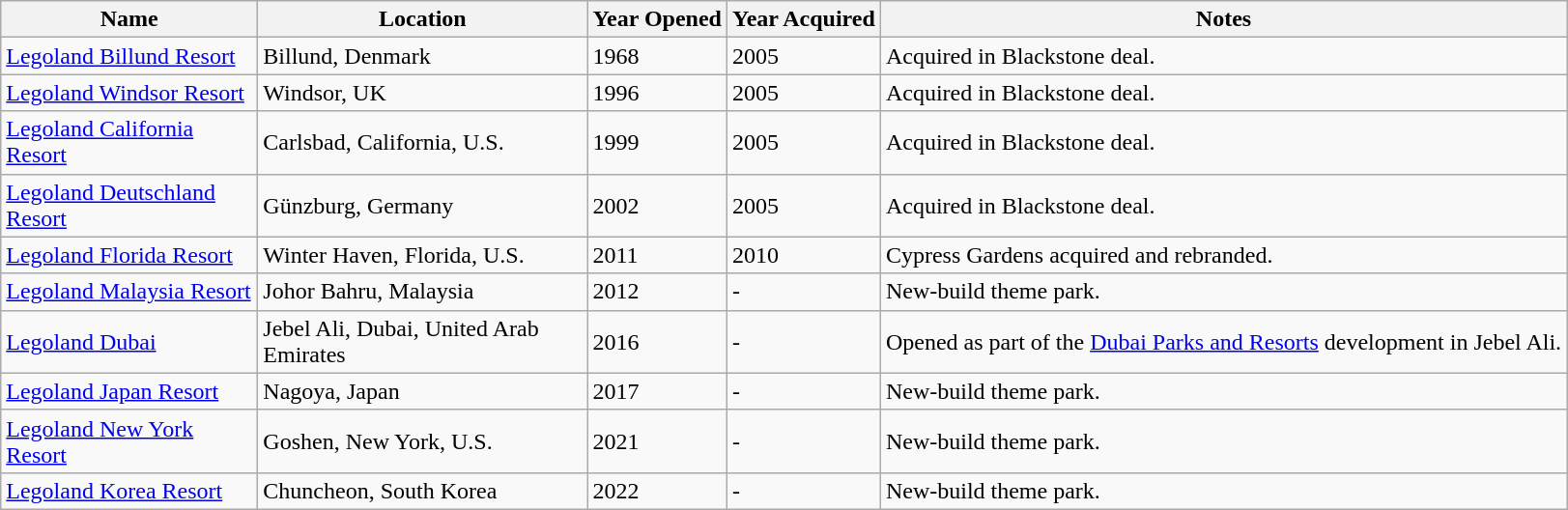<table class="wikitable sortable">
<tr>
<th style="width:170px;">Name</th>
<th style="width:220px;">Location</th>
<th>Year Opened</th>
<th>Year Acquired</th>
<th>Notes</th>
</tr>
<tr>
<td><a href='#'>Legoland Billund Resort</a></td>
<td> Billund, Denmark</td>
<td>1968</td>
<td>2005</td>
<td>Acquired in Blackstone deal.</td>
</tr>
<tr>
<td><a href='#'>Legoland Windsor Resort</a></td>
<td> Windsor, UK</td>
<td>1996</td>
<td>2005</td>
<td>Acquired in Blackstone deal.</td>
</tr>
<tr>
<td><a href='#'>Legoland California Resort</a></td>
<td> Carlsbad, California, U.S.</td>
<td>1999</td>
<td>2005</td>
<td>Acquired in Blackstone deal.</td>
</tr>
<tr>
<td><a href='#'>Legoland Deutschland Resort</a></td>
<td> Günzburg, Germany</td>
<td>2002</td>
<td>2005</td>
<td>Acquired in Blackstone deal.</td>
</tr>
<tr>
<td><a href='#'>Legoland Florida Resort</a></td>
<td> Winter Haven, Florida, U.S.</td>
<td>2011</td>
<td>2010</td>
<td>Cypress Gardens acquired and rebranded.</td>
</tr>
<tr>
<td><a href='#'>Legoland Malaysia Resort</a></td>
<td> Johor Bahru, Malaysia</td>
<td>2012</td>
<td>-</td>
<td>New-build theme park.</td>
</tr>
<tr>
<td><a href='#'>Legoland Dubai</a></td>
<td> Jebel Ali, Dubai, United Arab Emirates</td>
<td>2016</td>
<td>-</td>
<td>Opened as part of the <a href='#'>Dubai Parks and Resorts</a> development in Jebel Ali.</td>
</tr>
<tr>
<td><a href='#'>Legoland Japan Resort</a></td>
<td> Nagoya, Japan</td>
<td>2017</td>
<td>-</td>
<td>New-build theme park.</td>
</tr>
<tr>
<td><a href='#'>Legoland New York Resort</a></td>
<td> Goshen, New York, U.S.</td>
<td>2021</td>
<td>-</td>
<td>New-build theme park.</td>
</tr>
<tr>
<td><a href='#'>Legoland Korea Resort</a></td>
<td> Chuncheon, South Korea</td>
<td>2022</td>
<td>-</td>
<td>New-build theme park.</td>
</tr>
</table>
